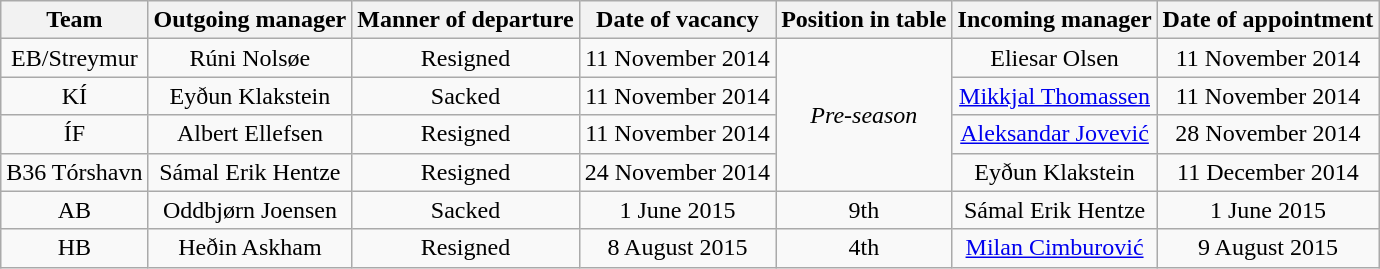<table class="wikitable" style="text-align: center;">
<tr>
<th>Team</th>
<th>Outgoing manager</th>
<th>Manner of departure</th>
<th>Date of vacancy</th>
<th>Position in table</th>
<th>Incoming manager</th>
<th>Date of appointment</th>
</tr>
<tr>
<td>EB/Streymur</td>
<td> Rúni Nolsøe</td>
<td>Resigned</td>
<td>11 November 2014</td>
<td rowspan=4><em>Pre-season</em></td>
<td> Eliesar Olsen</td>
<td>11 November 2014</td>
</tr>
<tr>
<td>KÍ</td>
<td> Eyðun Klakstein</td>
<td>Sacked</td>
<td>11 November 2014</td>
<td> <a href='#'>Mikkjal Thomassen</a></td>
<td>11 November 2014</td>
</tr>
<tr>
<td>ÍF</td>
<td> Albert Ellefsen</td>
<td>Resigned</td>
<td>11 November 2014</td>
<td> <a href='#'>Aleksandar Jovević</a></td>
<td>28 November 2014</td>
</tr>
<tr>
<td>B36 Tórshavn</td>
<td> Sámal Erik Hentze</td>
<td>Resigned</td>
<td>24 November 2014</td>
<td> Eyðun Klakstein</td>
<td>11 December 2014</td>
</tr>
<tr>
<td>AB</td>
<td> Oddbjørn Joensen</td>
<td>Sacked</td>
<td>1 June 2015</td>
<td>9th</td>
<td> Sámal Erik Hentze</td>
<td>1 June 2015</td>
</tr>
<tr>
<td>HB</td>
<td> Heðin Askham</td>
<td>Resigned</td>
<td>8 August 2015</td>
<td>4th</td>
<td> <a href='#'>Milan Cimburović</a></td>
<td>9 August 2015</td>
</tr>
</table>
